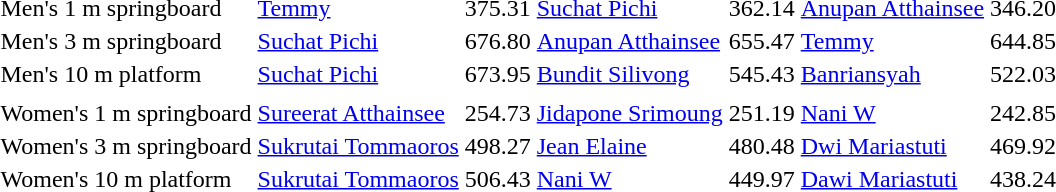<table>
<tr>
<td>Men's 1 m springboard</td>
<td> <a href='#'>Temmy</a></td>
<td>375.31</td>
<td> <a href='#'>Suchat Pichi</a></td>
<td>362.14</td>
<td> <a href='#'>Anupan Atthainsee</a></td>
<td>346.20</td>
</tr>
<tr>
<td>Men's 3 m springboard</td>
<td> <a href='#'>Suchat Pichi</a></td>
<td>676.80</td>
<td> <a href='#'>Anupan Atthainsee</a></td>
<td>655.47</td>
<td> <a href='#'>Temmy</a></td>
<td>644.85</td>
</tr>
<tr>
<td>Men's 10 m platform</td>
<td> <a href='#'>Suchat Pichi</a></td>
<td>673.95</td>
<td> <a href='#'>Bundit Silivong</a></td>
<td>545.43</td>
<td> <a href='#'>Banriansyah</a></td>
<td>522.03</td>
</tr>
<tr>
<td></td>
<td></td>
<td></td>
<td></td>
<td></td>
<td></td>
<td></td>
</tr>
<tr>
<td>Women's 1 m springboard</td>
<td> <a href='#'>Sureerat Atthainsee</a></td>
<td>254.73</td>
<td> <a href='#'>Jidapone Srimoung</a></td>
<td>251.19</td>
<td> <a href='#'>Nani W</a></td>
<td>242.85</td>
</tr>
<tr>
<td>Women's 3 m springboard</td>
<td> <a href='#'>Sukrutai Tommaoros</a></td>
<td>498.27</td>
<td> <a href='#'>Jean Elaine</a></td>
<td>480.48</td>
<td> <a href='#'>Dwi Mariastuti</a></td>
<td>469.92</td>
</tr>
<tr>
<td>Women's 10 m platform</td>
<td> <a href='#'>Sukrutai Tommaoros</a></td>
<td>506.43</td>
<td> <a href='#'>Nani W</a></td>
<td>449.97</td>
<td> <a href='#'>Dawi Mariastuti</a></td>
<td>438.24</td>
</tr>
</table>
